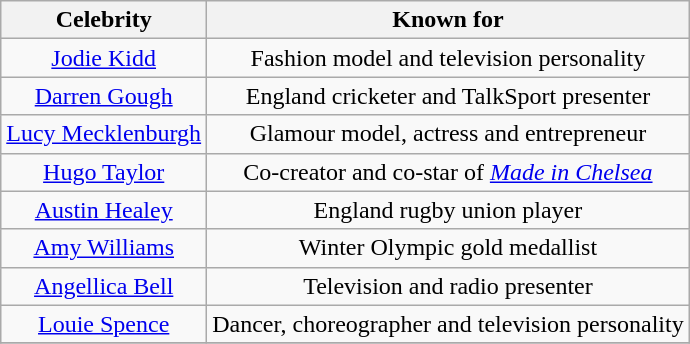<table class="wikitable unsortable" style="text-align:center; margin:auto; width-height:100%;">
<tr>
<th scope="col">Celebrity</th>
<th scope="col">Known for</th>
</tr>
<tr>
<td><a href='#'>Jodie Kidd</a></td>
<td>Fashion model and television personality</td>
</tr>
<tr>
<td><a href='#'>Darren Gough</a></td>
<td>England cricketer and TalkSport presenter</td>
</tr>
<tr>
<td><a href='#'>Lucy Mecklenburgh</a></td>
<td>Glamour model, actress and entrepreneur</td>
</tr>
<tr>
<td><a href='#'>Hugo Taylor</a></td>
<td>Co-creator and co-star of <em><a href='#'>Made in Chelsea </a></em></td>
</tr>
<tr>
<td><a href='#'>Austin Healey</a></td>
<td>England rugby union player</td>
</tr>
<tr>
<td><a href='#'>Amy Williams</a></td>
<td>Winter Olympic gold medallist</td>
</tr>
<tr>
<td><a href='#'>Angellica Bell</a></td>
<td>Television and radio presenter</td>
</tr>
<tr>
<td><a href='#'>Louie Spence</a></td>
<td>Dancer, choreographer and television personality</td>
</tr>
<tr>
</tr>
</table>
